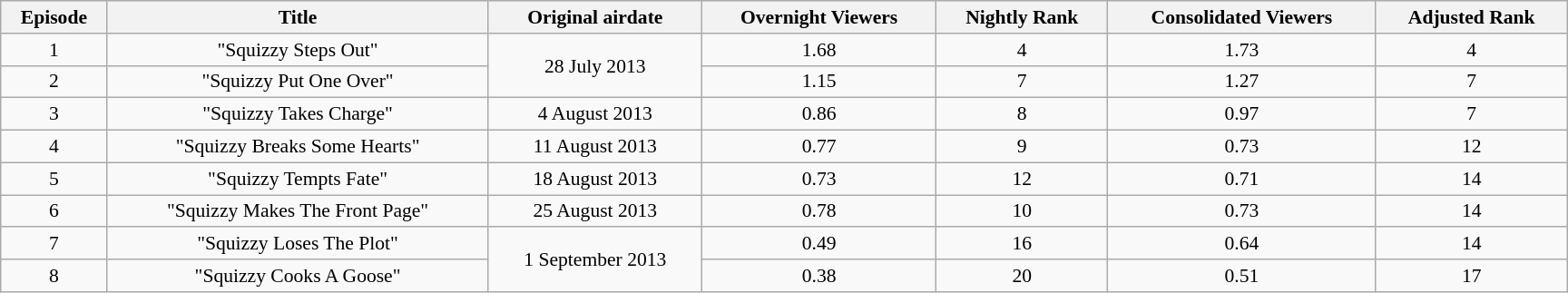<table class="wikitable plainrowheaders" style="text-align:center; font-size:90%; width:80em;">
<tr>
<th>Episode</th>
<th>Title</th>
<th>Original airdate</th>
<th>Overnight Viewers</th>
<th>Nightly Rank</th>
<th>Consolidated Viewers</th>
<th>Adjusted Rank</th>
</tr>
<tr>
<td>1</td>
<td>"Squizzy Steps Out"</td>
<td rowspan="2">28 July 2013</td>
<td>1.68</td>
<td>4</td>
<td>1.73</td>
<td>4</td>
</tr>
<tr>
<td>2</td>
<td>"Squizzy Put One Over"</td>
<td>1.15</td>
<td>7</td>
<td>1.27</td>
<td>7</td>
</tr>
<tr>
<td>3</td>
<td>"Squizzy Takes Charge"</td>
<td>4 August 2013</td>
<td>0.86</td>
<td>8</td>
<td>0.97</td>
<td>7</td>
</tr>
<tr>
<td>4</td>
<td>"Squizzy Breaks Some Hearts"</td>
<td>11 August 2013</td>
<td>0.77</td>
<td>9</td>
<td>0.73</td>
<td>12</td>
</tr>
<tr>
<td>5</td>
<td>"Squizzy Tempts Fate"</td>
<td>18 August 2013</td>
<td>0.73</td>
<td>12</td>
<td>0.71</td>
<td>14</td>
</tr>
<tr>
<td>6</td>
<td>"Squizzy Makes The Front Page"</td>
<td>25 August 2013</td>
<td>0.78</td>
<td>10</td>
<td>0.73</td>
<td>14</td>
</tr>
<tr>
<td>7</td>
<td>"Squizzy Loses The Plot"</td>
<td rowspan="2">1 September 2013</td>
<td>0.49</td>
<td>16</td>
<td>0.64</td>
<td>14</td>
</tr>
<tr>
<td>8</td>
<td>"Squizzy Cooks A Goose"</td>
<td>0.38</td>
<td>20</td>
<td>0.51</td>
<td>17</td>
</tr>
</table>
